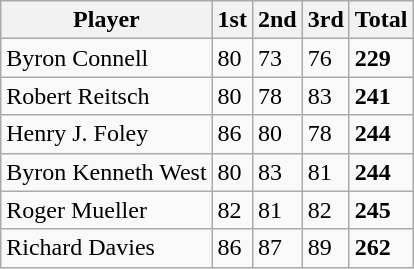<table class="wikitable">
<tr>
<th>Player</th>
<th>1st</th>
<th>2nd</th>
<th>3rd</th>
<th>Total</th>
</tr>
<tr>
<td>Byron Connell</td>
<td>80</td>
<td>73</td>
<td>76</td>
<td><strong>229</strong></td>
</tr>
<tr>
<td>Robert Reitsch</td>
<td>80</td>
<td>78</td>
<td>83</td>
<td><strong>241</strong></td>
</tr>
<tr>
<td>Henry J. Foley</td>
<td>86</td>
<td>80</td>
<td>78</td>
<td><strong>244</strong></td>
</tr>
<tr>
<td>Byron Kenneth West</td>
<td>80</td>
<td>83</td>
<td>81</td>
<td><strong>244</strong></td>
</tr>
<tr>
<td>Roger Mueller</td>
<td>82</td>
<td>81</td>
<td>82</td>
<td><strong>245</strong></td>
</tr>
<tr>
<td>Richard Davies</td>
<td>86</td>
<td>87</td>
<td>89</td>
<td><strong>262</strong></td>
</tr>
</table>
